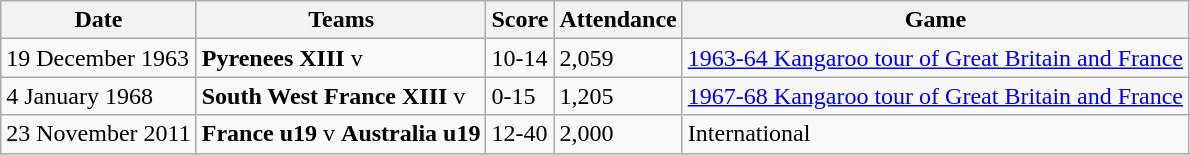<table class="wikitable">
<tr>
<th>Date</th>
<th>Teams</th>
<th>Score</th>
<th>Attendance</th>
<th>Game</th>
</tr>
<tr>
<td>19 December 1963</td>
<td><strong>Pyrenees XIII</strong> v </td>
<td>10-14</td>
<td>2,059</td>
<td><a href='#'>1963-64 Kangaroo tour of Great Britain and France</a></td>
</tr>
<tr>
<td>4 January 1968</td>
<td><strong>South West France XIII</strong> v </td>
<td>0-15</td>
<td>1,205</td>
<td><a href='#'>1967-68 Kangaroo tour of Great Britain and France</a></td>
</tr>
<tr>
<td>23 November 2011</td>
<td><strong>France u19</strong> v <strong>Australia u19</strong></td>
<td>12-40</td>
<td>2,000</td>
<td>International</td>
</tr>
</table>
